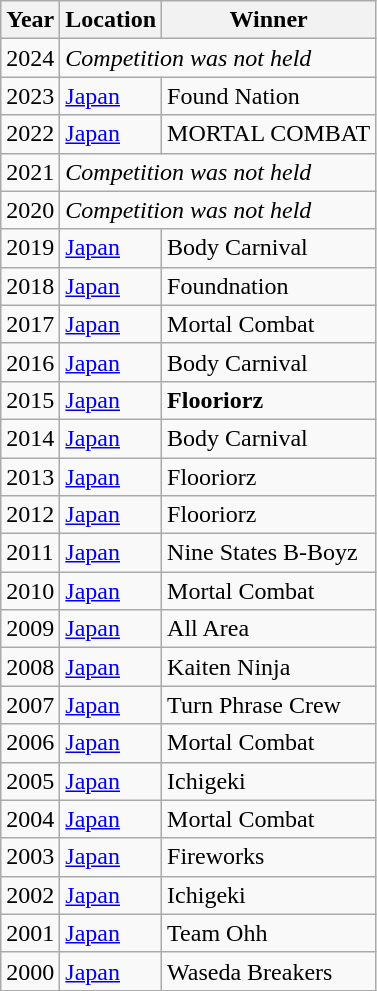<table class="wikitable">
<tr>
<th>Year</th>
<th>Location</th>
<th>Winner</th>
</tr>
<tr>
<td>2024</td>
<td colspan="2"><em>Competition was not held</em></td>
</tr>
<tr>
<td>2023</td>
<td><a href='#'>Japan</a></td>
<td>Found Nation</td>
</tr>
<tr>
<td>2022</td>
<td><a href='#'>Japan</a></td>
<td>MORTAL COMBAT</td>
</tr>
<tr>
<td>2021</td>
<td colspan="2"><em>Competition was not held</em></td>
</tr>
<tr>
<td>2020</td>
<td colspan="2"><em>Competition was not held</em></td>
</tr>
<tr>
<td>2019</td>
<td><a href='#'>Japan</a></td>
<td>Body Carnival</td>
</tr>
<tr>
<td>2018</td>
<td><a href='#'>Japan</a></td>
<td> Foundnation</td>
</tr>
<tr>
<td>2017</td>
<td><a href='#'>Japan</a></td>
<td> Mortal Combat</td>
</tr>
<tr>
<td>2016</td>
<td><a href='#'>Japan</a></td>
<td>  Body Carnival</td>
</tr>
<tr>
<td>2015</td>
<td><a href='#'>Japan</a></td>
<td>  <strong>Flooriorz</strong></td>
</tr>
<tr>
<td>2014</td>
<td><a href='#'>Japan</a></td>
<td>  Body Carnival</td>
</tr>
<tr>
<td>2013</td>
<td><a href='#'>Japan</a></td>
<td>  Flooriorz</td>
</tr>
<tr>
<td>2012</td>
<td><a href='#'>Japan</a></td>
<td>  Flooriorz</td>
</tr>
<tr>
<td>2011</td>
<td><a href='#'>Japan</a></td>
<td> Nine States B-Boyz</td>
</tr>
<tr>
<td>2010</td>
<td><a href='#'>Japan</a></td>
<td> Mortal Combat</td>
</tr>
<tr>
<td>2009</td>
<td><a href='#'>Japan</a></td>
<td> All Area</td>
</tr>
<tr>
<td>2008</td>
<td><a href='#'>Japan</a></td>
<td> Kaiten Ninja</td>
</tr>
<tr>
<td>2007</td>
<td><a href='#'>Japan</a></td>
<td> Turn Phrase Crew</td>
</tr>
<tr>
<td>2006</td>
<td><a href='#'>Japan</a></td>
<td> Mortal Combat</td>
</tr>
<tr>
<td>2005</td>
<td><a href='#'>Japan</a></td>
<td> Ichigeki</td>
</tr>
<tr>
<td>2004</td>
<td><a href='#'>Japan</a></td>
<td> Mortal Combat</td>
</tr>
<tr>
<td>2003</td>
<td><a href='#'>Japan</a></td>
<td> Fireworks</td>
</tr>
<tr>
<td>2002</td>
<td><a href='#'>Japan</a></td>
<td> Ichigeki</td>
</tr>
<tr>
<td>2001</td>
<td><a href='#'>Japan</a></td>
<td> Team Ohh</td>
</tr>
<tr>
<td>2000</td>
<td><a href='#'>Japan</a></td>
<td> Waseda Breakers</td>
</tr>
</table>
